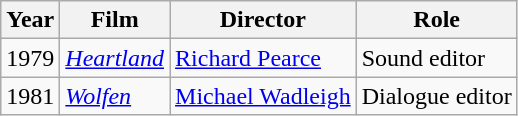<table class="wikitable">
<tr>
<th>Year</th>
<th>Film</th>
<th>Director</th>
<th>Role</th>
</tr>
<tr>
<td>1979</td>
<td><em><a href='#'>Heartland</a></em></td>
<td><a href='#'>Richard Pearce</a></td>
<td>Sound editor</td>
</tr>
<tr>
<td>1981</td>
<td><em><a href='#'>Wolfen</a></em></td>
<td><a href='#'>Michael Wadleigh</a></td>
<td>Dialogue editor</td>
</tr>
</table>
